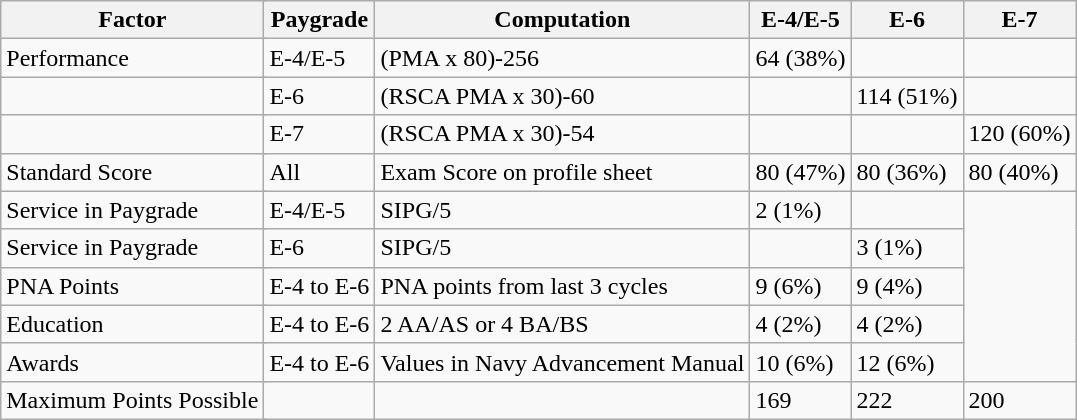<table class=wikitable>
<tr>
<th colspan=2>Factor</th>
<th>Paygrade</th>
<th>Computation</th>
<th>E-4/E-5</th>
<th>E-6</th>
<th>E-7</th>
</tr>
<tr>
<td colspan=2>Performance</td>
<td>E-4/E-5</td>
<td>(PMA x 80)-256</td>
<td>64 (38%)</td>
<td></td>
<td></td>
</tr>
<tr>
<td colspan=2></td>
<td>E-6</td>
<td>(RSCA PMA x 30)-60</td>
<td></td>
<td>114 (51%)</td>
<td></td>
</tr>
<tr>
<td colspan=2></td>
<td>E-7</td>
<td>(RSCA PMA x 30)-54</td>
<td></td>
<td></td>
<td>120 (60%)</td>
</tr>
<tr>
<td colspan=2>Standard Score</td>
<td>All</td>
<td>Exam Score on profile sheet</td>
<td>80 (47%)</td>
<td>80 (36%)</td>
<td>80 (40%)</td>
</tr>
<tr>
<td colspan=2>Service in Paygrade</td>
<td>E-4/E-5</td>
<td>SIPG/5</td>
<td>2  (1%)</td>
<td></td>
</tr>
<tr>
<td colspan=2>Service in Paygrade</td>
<td>E-6</td>
<td>SIPG/5</td>
<td></td>
<td>3  (1%)</td>
</tr>
<tr>
<td colspan=2>PNA Points</td>
<td>E-4 to E-6</td>
<td>PNA points from last 3 cycles</td>
<td>9  (6%)</td>
<td>9  (4%)</td>
</tr>
<tr>
<td colspan=2>Education</td>
<td>E-4 to E-6</td>
<td>2 AA/AS or 4 BA/BS</td>
<td>4  (2%)</td>
<td>4  (2%)</td>
</tr>
<tr>
<td colspan=2>Awards</td>
<td>E-4 to E-6</td>
<td>Values in Navy Advancement Manual</td>
<td>10 (6%)</td>
<td>12 (6%)</td>
</tr>
<tr>
<td colspan=2>Maximum Points Possible</td>
<td></td>
<td></td>
<td>169</td>
<td>222</td>
<td>200</td>
</tr>
</table>
